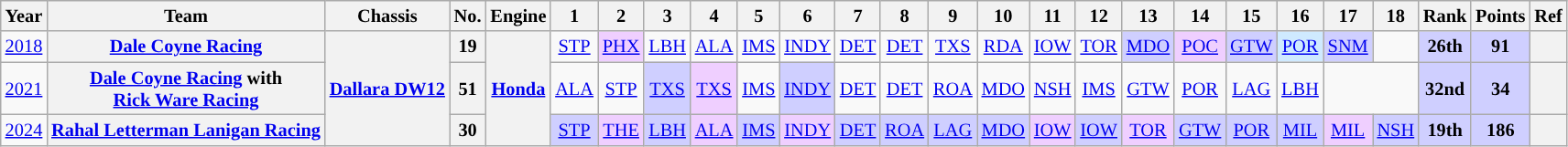<table class="wikitable" style="text-align:center; font-size:85%">
<tr>
<th>Year</th>
<th>Team</th>
<th>Chassis</th>
<th>No.</th>
<th>Engine</th>
<th>1</th>
<th>2</th>
<th>3</th>
<th>4</th>
<th>5</th>
<th>6</th>
<th>7</th>
<th>8</th>
<th>9</th>
<th>10</th>
<th>11</th>
<th>12</th>
<th>13</th>
<th>14</th>
<th>15</th>
<th>16</th>
<th>17</th>
<th>18</th>
<th>Rank</th>
<th>Points</th>
<th>Ref</th>
</tr>
<tr>
<td><a href='#'>2018</a></td>
<th nowrap><a href='#'>Dale Coyne Racing</a></th>
<th rowspan="3" nowrap><a href='#'>Dallara DW12</a></th>
<th>19</th>
<th rowspan="3"><a href='#'>Honda</a></th>
<td><a href='#'>STP</a></td>
<td style="background:#EFCFFF;"><a href='#'>PHX</a><br></td>
<td><a href='#'>LBH</a></td>
<td><a href='#'>ALA</a></td>
<td><a href='#'>IMS</a></td>
<td><a href='#'>INDY</a></td>
<td><a href='#'>DET</a></td>
<td><a href='#'>DET</a></td>
<td><a href='#'>TXS</a></td>
<td><a href='#'>RDA</a></td>
<td><a href='#'>IOW</a></td>
<td><a href='#'>TOR</a></td>
<td style="background:#CFCFFF;"><a href='#'>MDO</a><br></td>
<td style="background:#EFCFFF;"><a href='#'>POC</a><br></td>
<td style="background:#CFCFFF;"><a href='#'>GTW</a><br></td>
<td style="background:#CFEAFF;"><a href='#'>POR</a><br></td>
<td style="background:#CFCFFF;"><a href='#'>SNM</a><br></td>
<td></td>
<th style="background:#CFCFFF;">26th</th>
<th style="background:#CFCFFF;">91</th>
<th></th>
</tr>
<tr>
<td id=2021R><a href='#'>2021</a></td>
<th nowrap><a href='#'>Dale Coyne Racing</a> with<br><a href='#'>Rick Ware Racing</a></th>
<th>51</th>
<td><a href='#'>ALA</a></td>
<td><a href='#'>STP</a></td>
<td style="background:#CFCFFF;"><a href='#'>TXS</a><br></td>
<td style="background:#EFCFFF;"><a href='#'>TXS</a><br></td>
<td><a href='#'>IMS</a></td>
<td style="background:#CFCFFF;"><a href='#'>INDY</a><br></td>
<td><a href='#'>DET</a></td>
<td><a href='#'>DET</a></td>
<td><a href='#'>ROA</a></td>
<td><a href='#'>MDO</a></td>
<td><a href='#'>NSH</a></td>
<td><a href='#'>IMS</a></td>
<td><a href='#'>GTW</a></td>
<td><a href='#'>POR</a></td>
<td><a href='#'>LAG</a></td>
<td><a href='#'>LBH</a></td>
<td colspan=2></td>
<th style="background:#CFCFFF;">32nd</th>
<th style="background:#CFCFFF;">34</th>
<th></th>
</tr>
<tr>
<td><a href='#'>2024</a></td>
<th nowrap><a href='#'>Rahal Letterman Lanigan Racing</a></th>
<th>30</th>
<td style="background:#CFCFFF;"><a href='#'>STP</a><br></td>
<td style="background:#EFCFFF;"><a href='#'>THE</a><br></td>
<td style="background:#CFCFFF;"><a href='#'>LBH</a><br></td>
<td style="background:#EFCFFF;"><a href='#'>ALA</a><br></td>
<td style="background:#CFCFFF;"><a href='#'>IMS</a><br></td>
<td style="background:#EFCFFF;"><a href='#'>INDY</a><br></td>
<td style="background:#CFCFFF;"><a href='#'>DET</a><br></td>
<td style="background:#CFCFFF;"><a href='#'>ROA</a><br></td>
<td style="background:#CFCFFF;"><a href='#'>LAG</a><br></td>
<td style="background:#CFCFFF;"><a href='#'>MDO</a><br></td>
<td style="background:#EFCFFF;"><a href='#'>IOW</a><br></td>
<td style="background:#CFCFFF;"><a href='#'>IOW</a><br></td>
<td style="background:#EFCFFF;"><a href='#'>TOR</a><br></td>
<td style="background:#CFCFFF;"><a href='#'>GTW</a><br></td>
<td style="background:#CFCFFF;"><a href='#'>POR</a><br></td>
<td style="background:#CFCFFF;"><a href='#'>MIL</a><br></td>
<td style="background:#EFCFFF;"><a href='#'>MIL</a><br></td>
<td style="background:#CFCFFF;"><a href='#'>NSH</a><br></td>
<th style="background:#CFCFFF;">19th</th>
<th style="background:#CFCFFF;">186</th>
<th></th>
</tr>
</table>
